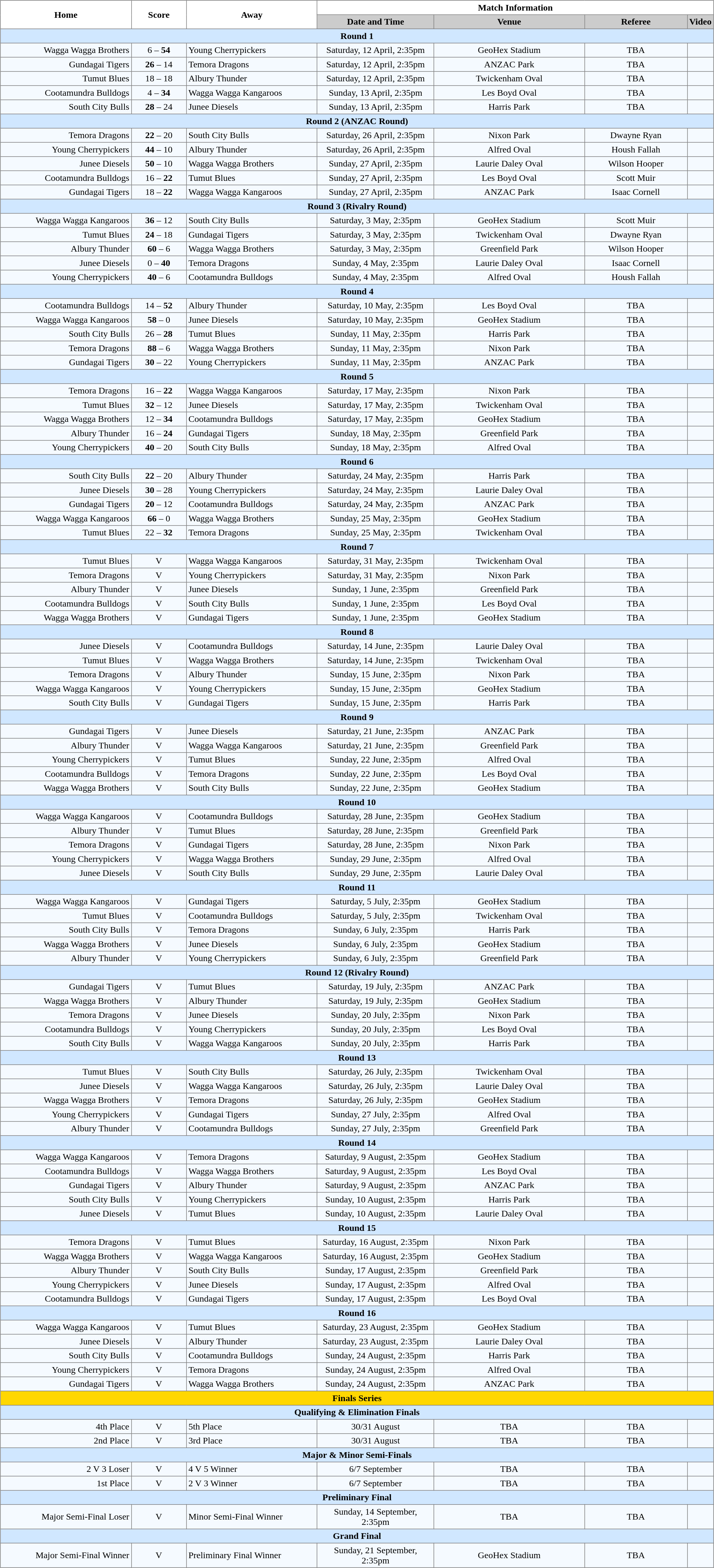<table class="mw-collapsible mw-collapsed" width="100%">
<tr>
<td valign="left" width="25%"><br><table border="1" cellpadding="3" cellspacing="0" width="100%" style="border-collapse:collapse;  text-align:center;">
<tr>
<th rowspan="2" width="19%">Home</th>
<th rowspan="2" width="8%">Score</th>
<th rowspan="2" width="19%">Away</th>
<th colspan="4">Match Information</th>
</tr>
<tr bgcolor="#CCCCCC">
<th width="17%">Date and Time</th>
<th width="22%">Venue</th>
<th width="50%">Referee</th>
<th>Video</th>
</tr>
<tr style="background:#d0e7ff;">
<td colspan="7"><strong>Round 1</strong></td>
</tr>
<tr style="text-align:center; background:#f5faff;">
<td align="right">Wagga Wagga Brothers </td>
<td>6 – <strong>54</strong></td>
<td align="left"> Young Cherrypickers</td>
<td>Saturday, 12 April, 2:35pm</td>
<td>GeoHex Stadium</td>
<td>TBA</td>
<td></td>
</tr>
<tr style="text-align:center; background:#f5faff;">
<td align="right">Gundagai Tigers </td>
<td><strong>26</strong> – 14</td>
<td align="left"> Temora Dragons</td>
<td>Saturday, 12 April, 2:35pm</td>
<td>ANZAC Park</td>
<td>TBA</td>
<td></td>
</tr>
<tr style="text-align:center; background:#f5faff;">
<td align="right">Tumut Blues </td>
<td>18 – 18</td>
<td align="left"> Albury Thunder</td>
<td>Saturday, 12 April, 2:35pm</td>
<td>Twickenham Oval</td>
<td>TBA</td>
<td></td>
</tr>
<tr style="text-align:center; background:#f5faff;">
<td align="right">Cootamundra Bulldogs </td>
<td>4 – <strong>34</strong></td>
<td align="left"> Wagga Wagga Kangaroos</td>
<td>Sunday, 13 April, 2:35pm</td>
<td>Les Boyd Oval</td>
<td>TBA</td>
<td></td>
</tr>
<tr style="text-align:center; background:#f5faff;">
<td align="right">South City Bulls </td>
<td><strong>28</strong> – 24</td>
<td align="left"> Junee Diesels</td>
<td>Sunday, 13 April, 2:35pm</td>
<td>Harris Park</td>
<td>TBA</td>
<td></td>
</tr>
<tr style="background:#d0e7ff;">
<td colspan="7"><strong>Round 2 (ANZAC Round)</strong></td>
</tr>
<tr style="text-align:center; background:#f5faff;">
<td align="right">Temora Dragons </td>
<td><strong>22</strong> – 20</td>
<td align="left"> South City Bulls</td>
<td>Saturday, 26 April, 2:35pm</td>
<td>Nixon Park</td>
<td>Dwayne Ryan</td>
<td></td>
</tr>
<tr style="text-align:center; background:#f5faff;">
<td align="right">Young Cherrypickers </td>
<td><strong>44</strong> – 10</td>
<td align="left"> Albury Thunder</td>
<td>Saturday, 26 April, 2:35pm</td>
<td>Alfred Oval</td>
<td>Housh Fallah</td>
<td></td>
</tr>
<tr style="text-align:center; background:#f5faff;">
<td align="right">Junee Diesels </td>
<td><strong>50</strong> – 10</td>
<td align="left"> Wagga Wagga Brothers</td>
<td>Sunday, 27 April, 2:35pm</td>
<td>Laurie Daley Oval</td>
<td>Wilson Hooper</td>
<td></td>
</tr>
<tr style="text-align:center; background:#f5faff;">
<td align="right">Cootamundra Bulldogs </td>
<td>16 – <strong>22</strong></td>
<td align="left"> Tumut Blues</td>
<td>Sunday, 27 April, 2:35pm</td>
<td>Les Boyd Oval</td>
<td>Scott Muir</td>
<td></td>
</tr>
<tr style="text-align:center; background:#f5faff;">
<td align="right">Gundagai Tigers </td>
<td>18 – <strong>22</strong></td>
<td align="left"> Wagga Wagga Kangaroos</td>
<td>Sunday, 27 April, 2:35pm</td>
<td>ANZAC Park</td>
<td>Isaac Cornell</td>
<td></td>
</tr>
<tr style="background:#d0e7ff;">
<td colspan="7"><strong>Round 3 (Rivalry Round)</strong></td>
</tr>
<tr style="text-align:center; background:#f5faff;">
<td align="right">Wagga Wagga Kangaroos </td>
<td><strong>36</strong> – 12</td>
<td align="left"> South City Bulls</td>
<td>Saturday, 3 May, 2:35pm</td>
<td>GeoHex Stadium</td>
<td>Scott Muir</td>
<td></td>
</tr>
<tr style="text-align:center; background:#f5faff;">
<td align="right">Tumut Blues </td>
<td><strong>24</strong> – 18</td>
<td align="left"> Gundagai Tigers</td>
<td>Saturday, 3 May, 2:35pm</td>
<td>Twickenham Oval</td>
<td>Dwayne Ryan</td>
<td></td>
</tr>
<tr style="text-align:center; background:#f5faff;">
<td align="right">Albury Thunder </td>
<td><strong>60</strong> – 6</td>
<td align="left"> Wagga Wagga Brothers</td>
<td>Saturday, 3 May, 2:35pm</td>
<td>Greenfield Park</td>
<td>Wilson Hooper</td>
<td></td>
</tr>
<tr style="text-align:center; background:#f5faff;">
<td align="right">Junee Diesels </td>
<td>0 – <strong>40</strong></td>
<td align="left"> Temora Dragons</td>
<td>Sunday, 4 May, 2:35pm</td>
<td>Laurie Daley Oval</td>
<td>Isaac Cornell</td>
<td></td>
</tr>
<tr style="text-align:center; background:#f5faff;">
<td align="right">Young Cherrypickers </td>
<td><strong>40</strong> – 6</td>
<td align="left"> Cootamundra Bulldogs</td>
<td>Sunday, 4 May, 2:35pm</td>
<td>Alfred Oval</td>
<td>Housh Fallah</td>
<td></td>
</tr>
<tr style="background:#d0e7ff;">
<td colspan="7"><strong>Round 4</strong></td>
</tr>
<tr style="text-align:center; background:#f5faff;">
<td align="right">Cootamundra Bulldogs </td>
<td>14 – <strong>52</strong></td>
<td align="left"> Albury Thunder</td>
<td>Saturday, 10 May, 2:35pm</td>
<td>Les Boyd Oval</td>
<td>TBA</td>
<td></td>
</tr>
<tr style="text-align:center; background:#f5faff;">
<td align="right">Wagga Wagga Kangaroos </td>
<td><strong>58</strong> – 0</td>
<td align="left"> Junee Diesels</td>
<td>Saturday, 10 May, 2:35pm</td>
<td>GeoHex Stadium</td>
<td>TBA</td>
<td></td>
</tr>
<tr style="text-align:center; background:#f5faff;">
<td align="right">South City Bulls </td>
<td>26 – <strong>28</strong></td>
<td align="left"> Tumut Blues</td>
<td>Sunday, 11 May, 2:35pm</td>
<td>Harris Park</td>
<td>TBA</td>
<td></td>
</tr>
<tr style="text-align:center; background:#f5faff;">
<td align="right">Temora Dragons </td>
<td><strong>88</strong> – 6</td>
<td align="left"> Wagga Wagga Brothers</td>
<td>Sunday, 11 May, 2:35pm</td>
<td>Nixon Park</td>
<td>TBA</td>
<td></td>
</tr>
<tr style="text-align:center; background:#f5faff;">
<td align="right">Gundagai Tigers </td>
<td><strong>30</strong> – 22</td>
<td align="left"> Young Cherrypickers</td>
<td>Sunday, 11 May, 2:35pm</td>
<td>ANZAC Park</td>
<td>TBA</td>
<td></td>
</tr>
<tr style="background:#d0e7ff;">
<td colspan="7"><strong>Round 5</strong></td>
</tr>
<tr style="text-align:center; background:#f5faff;">
<td align="right">Temora Dragons </td>
<td>16 – <strong>22</strong></td>
<td align="left"> Wagga Wagga Kangaroos</td>
<td>Saturday, 17 May, 2:35pm</td>
<td>Nixon Park</td>
<td>TBA</td>
<td></td>
</tr>
<tr style="text-align:center; background:#f5faff;">
<td align="right">Tumut Blues </td>
<td><strong>32</strong> – 12</td>
<td align="left"> Junee Diesels</td>
<td>Saturday, 17 May, 2:35pm</td>
<td>Twickenham Oval</td>
<td>TBA</td>
<td></td>
</tr>
<tr style="text-align:center; background:#f5faff;">
<td align="right">Wagga Wagga Brothers </td>
<td>12 – <strong>34</strong></td>
<td align="left"> Cootamundra Bulldogs</td>
<td>Saturday, 17 May, 2:35pm</td>
<td>GeoHex Stadium</td>
<td>TBA</td>
<td></td>
</tr>
<tr style="text-align:center; background:#f5faff;">
<td align="right">Albury Thunder </td>
<td>16 – <strong>24</strong></td>
<td align="left"> Gundagai Tigers</td>
<td>Sunday, 18 May, 2:35pm</td>
<td>Greenfield Park</td>
<td>TBA</td>
<td></td>
</tr>
<tr style="text-align:center; background:#f5faff;">
<td align="right">Young Cherrypickers </td>
<td><strong>40</strong> – 20</td>
<td align="left"> South City Bulls</td>
<td>Sunday, 18 May, 2:35pm</td>
<td>Alfred Oval</td>
<td>TBA</td>
<td></td>
</tr>
<tr style="background:#d0e7ff;">
<td colspan="7"><strong>Round 6</strong></td>
</tr>
<tr style="text-align:center; background:#f5faff;">
<td align="right">South City Bulls </td>
<td><strong>22</strong> – 20</td>
<td align="left"> Albury Thunder</td>
<td>Saturday, 24 May, 2:35pm</td>
<td>Harris Park</td>
<td>TBA</td>
<td></td>
</tr>
<tr style="text-align:center; background:#f5faff;">
<td align="right">Junee Diesels </td>
<td><strong>30</strong> – 28</td>
<td align="left"> Young Cherrypickers</td>
<td>Saturday, 24 May, 2:35pm</td>
<td>Laurie Daley Oval</td>
<td>TBA</td>
<td></td>
</tr>
<tr style="text-align:center; background:#f5faff;">
<td align="right">Gundagai Tigers </td>
<td><strong>20</strong> – 12</td>
<td align="left"> Cootamundra Bulldogs</td>
<td>Saturday, 24 May, 2:35pm</td>
<td>ANZAC Park</td>
<td>TBA</td>
<td></td>
</tr>
<tr style="text-align:center; background:#f5faff;">
<td align="right">Wagga Wagga Kangaroos </td>
<td><strong>66</strong> – 0</td>
<td align="left"> Wagga Wagga Brothers</td>
<td>Sunday, 25 May, 2:35pm</td>
<td>GeoHex Stadium</td>
<td>TBA</td>
<td></td>
</tr>
<tr style="text-align:center; background:#f5faff;">
<td align="right">Tumut Blues </td>
<td>22 – <strong>32</strong></td>
<td align="left"> Temora Dragons</td>
<td>Sunday, 25 May, 2:35pm</td>
<td>Twickenham Oval</td>
<td>TBA</td>
<td></td>
</tr>
<tr style="background:#d0e7ff;">
<td colspan="7"><strong>Round 7</strong></td>
</tr>
<tr style="text-align:center; background:#f5faff;">
<td align="right">Tumut Blues </td>
<td>V</td>
<td align="left"> Wagga Wagga Kangaroos</td>
<td>Saturday, 31 May, 2:35pm</td>
<td>Twickenham Oval</td>
<td>TBA</td>
<td></td>
</tr>
<tr style="text-align:center; background:#f5faff;">
<td align="right">Temora Dragons </td>
<td>V</td>
<td align="left"> Young Cherrypickers</td>
<td>Saturday, 31 May, 2:35pm</td>
<td>Nixon Park</td>
<td>TBA</td>
<td></td>
</tr>
<tr style="text-align:center; background:#f5faff;">
<td align="right">Albury Thunder </td>
<td>V</td>
<td align="left"> Junee Diesels</td>
<td>Sunday, 1 June, 2:35pm</td>
<td>Greenfield Park</td>
<td>TBA</td>
<td></td>
</tr>
<tr style="text-align:center; background:#f5faff;">
<td align="right">Cootamundra Bulldogs </td>
<td>V</td>
<td align="left"> South City Bulls</td>
<td>Sunday, 1 June, 2:35pm</td>
<td>Les Boyd Oval</td>
<td>TBA</td>
<td></td>
</tr>
<tr style="text-align:center; background:#f5faff;">
<td align="right">Wagga Wagga Brothers </td>
<td>V</td>
<td align="left"> Gundagai Tigers</td>
<td>Sunday, 1 June, 2:35pm</td>
<td>GeoHex Stadium</td>
<td>TBA</td>
<td></td>
</tr>
<tr style="background:#d0e7ff;">
<td colspan="7"><strong>Round 8</strong></td>
</tr>
<tr style="text-align:center; background:#f5faff;">
<td align="right">Junee Diesels </td>
<td>V</td>
<td align="left"> Cootamundra Bulldogs</td>
<td>Saturday, 14 June, 2:35pm</td>
<td>Laurie Daley Oval</td>
<td>TBA</td>
<td></td>
</tr>
<tr style="text-align:center; background:#f5faff;">
<td align="right">Tumut Blues </td>
<td>V</td>
<td align="left"> Wagga Wagga Brothers</td>
<td>Saturday, 14 June, 2:35pm</td>
<td>Twickenham Oval</td>
<td>TBA</td>
<td></td>
</tr>
<tr style="text-align:center; background:#f5faff;">
<td align="right">Temora Dragons </td>
<td>V</td>
<td align="left"> Albury Thunder</td>
<td>Sunday, 15 June, 2:35pm</td>
<td>Nixon Park</td>
<td>TBA</td>
<td></td>
</tr>
<tr style="text-align:center; background:#f5faff;">
<td align="right">Wagga Wagga Kangaroos </td>
<td>V</td>
<td align="left"> Young Cherrypickers</td>
<td>Sunday, 15 June, 2:35pm</td>
<td>GeoHex Stadium</td>
<td>TBA</td>
<td></td>
</tr>
<tr style="text-align:center; background:#f5faff;">
<td align="right">South City Bulls </td>
<td>V</td>
<td align="left"> Gundagai Tigers</td>
<td>Sunday, 15 June, 2:35pm</td>
<td>Harris Park</td>
<td>TBA</td>
<td></td>
</tr>
<tr style="background:#d0e7ff;">
<td colspan="7"><strong>Round 9</strong></td>
</tr>
<tr style="text-align:center; background:#f5faff;">
<td align="right">Gundagai Tigers </td>
<td>V</td>
<td align="left"> Junee Diesels</td>
<td>Saturday, 21 June, 2:35pm</td>
<td>ANZAC Park</td>
<td>TBA</td>
<td></td>
</tr>
<tr style="text-align:center; background:#f5faff;">
<td align="right">Albury Thunder </td>
<td>V</td>
<td align="left"> Wagga Wagga Kangaroos</td>
<td>Saturday, 21 June, 2:35pm</td>
<td>Greenfield Park</td>
<td>TBA</td>
<td></td>
</tr>
<tr style="text-align:center; background:#f5faff;">
<td align="right">Young Cherrypickers </td>
<td>V</td>
<td align="left"> Tumut Blues</td>
<td>Sunday, 22 June, 2:35pm</td>
<td>Alfred Oval</td>
<td>TBA</td>
<td></td>
</tr>
<tr style="text-align:center; background:#f5faff;">
<td align="right">Cootamundra Bulldogs </td>
<td>V</td>
<td align="left"> Temora Dragons</td>
<td>Sunday, 22 June, 2:35pm</td>
<td>Les Boyd Oval</td>
<td>TBA</td>
<td></td>
</tr>
<tr style="text-align:center; background:#f5faff;">
<td align="right">Wagga Wagga Brothers </td>
<td>V</td>
<td align="left"> South City Bulls</td>
<td>Sunday, 22 June, 2:35pm</td>
<td>GeoHex Stadium</td>
<td>TBA</td>
<td></td>
</tr>
<tr style="background:#d0e7ff;">
<td colspan="7"><strong>Round 10</strong></td>
</tr>
<tr style="text-align:center; background:#f5faff;">
<td align="right">Wagga Wagga Kangaroos </td>
<td>V</td>
<td align="left"> Cootamundra Bulldogs</td>
<td>Saturday, 28 June, 2:35pm</td>
<td>GeoHex Stadium</td>
<td>TBA</td>
<td></td>
</tr>
<tr style="text-align:center; background:#f5faff;">
<td align="right">Albury Thunder </td>
<td>V</td>
<td align="left"> Tumut Blues</td>
<td>Saturday, 28 June, 2:35pm</td>
<td>Greenfield Park</td>
<td>TBA</td>
<td></td>
</tr>
<tr style="text-align:center; background:#f5faff;">
<td align="right">Temora Dragons </td>
<td>V</td>
<td align="left"> Gundagai Tigers</td>
<td>Saturday, 28 June, 2:35pm</td>
<td>Nixon Park</td>
<td>TBA</td>
<td></td>
</tr>
<tr style="text-align:center; background:#f5faff;">
<td align="right">Young Cherrypickers </td>
<td>V</td>
<td align="left"> Wagga Wagga Brothers</td>
<td>Sunday, 29 June, 2:35pm</td>
<td>Alfred Oval</td>
<td>TBA</td>
<td></td>
</tr>
<tr style="text-align:center; background:#f5faff;">
<td align="right">Junee Diesels </td>
<td>V</td>
<td align="left"> South City Bulls</td>
<td>Sunday, 29 June, 2:35pm</td>
<td>Laurie Daley Oval</td>
<td>TBA</td>
<td></td>
</tr>
<tr style="background:#d0e7ff;">
<td colspan="7"><strong>Round 11</strong></td>
</tr>
<tr style="text-align:center; background:#f5faff;">
<td align="right">Wagga Wagga Kangaroos </td>
<td>V</td>
<td align="left"> Gundagai Tigers</td>
<td>Saturday, 5 July, 2:35pm</td>
<td>GeoHex Stadium</td>
<td>TBA</td>
<td></td>
</tr>
<tr style="text-align:center; background:#f5faff;">
<td align="right">Tumut Blues </td>
<td>V</td>
<td align="left"> Cootamundra Bulldogs</td>
<td>Saturday, 5 July, 2:35pm</td>
<td>Twickenham Oval</td>
<td>TBA</td>
<td></td>
</tr>
<tr style="text-align:center; background:#f5faff;">
<td align="right">South City Bulls </td>
<td>V</td>
<td align="left"> Temora Dragons</td>
<td>Sunday, 6 July, 2:35pm</td>
<td>Harris Park</td>
<td>TBA</td>
<td></td>
</tr>
<tr style="text-align:center; background:#f5faff;">
<td align="right">Wagga Wagga Brothers </td>
<td>V</td>
<td align="left"> Junee Diesels</td>
<td>Sunday, 6 July, 2:35pm</td>
<td>GeoHex Stadium</td>
<td>TBA</td>
<td></td>
</tr>
<tr style="text-align:center; background:#f5faff;">
<td align="right">Albury Thunder </td>
<td>V</td>
<td align="left"> Young Cherrypickers</td>
<td>Sunday, 6 July, 2:35pm</td>
<td>Greenfield Park</td>
<td>TBA</td>
<td></td>
</tr>
<tr style="background:#d0e7ff;">
<td colspan="7"><strong>Round 12 (Rivalry Round)</strong></td>
</tr>
<tr style="text-align:center; background:#f5faff;">
<td align="right">Gundagai Tigers </td>
<td>V</td>
<td align="left"> Tumut Blues</td>
<td>Saturday, 19 July, 2:35pm</td>
<td>ANZAC Park</td>
<td>TBA</td>
<td></td>
</tr>
<tr style="text-align:center; background:#f5faff;">
<td align="right">Wagga Wagga Brothers </td>
<td>V</td>
<td align="left"> Albury Thunder</td>
<td>Saturday, 19 July, 2:35pm</td>
<td>GeoHex Stadium</td>
<td>TBA</td>
<td></td>
</tr>
<tr style="text-align:center; background:#f5faff;">
<td align="right">Temora Dragons </td>
<td>V</td>
<td align="left"> Junee Diesels</td>
<td>Sunday, 20 July, 2:35pm</td>
<td>Nixon Park</td>
<td>TBA</td>
<td></td>
</tr>
<tr style="text-align:center; background:#f5faff;">
<td align="right">Cootamundra Bulldogs </td>
<td>V</td>
<td align="left"> Young Cherrypickers</td>
<td>Sunday, 20 July, 2:35pm</td>
<td>Les Boyd Oval</td>
<td>TBA</td>
<td></td>
</tr>
<tr style="text-align:center; background:#f5faff;">
<td align="right">South City Bulls </td>
<td>V</td>
<td align="left"> Wagga Wagga Kangaroos</td>
<td>Sunday, 20 July, 2:35pm</td>
<td>Harris Park</td>
<td>TBA</td>
<td></td>
</tr>
<tr style="background:#d0e7ff;">
<td colspan="7"><strong>Round 13</strong></td>
</tr>
<tr style="text-align:center; background:#f5faff;">
<td align="right">Tumut Blues </td>
<td>V</td>
<td align="left"> South City Bulls</td>
<td>Saturday, 26 July, 2:35pm</td>
<td>Twickenham Oval</td>
<td>TBA</td>
<td></td>
</tr>
<tr style="text-align:center; background:#f5faff;">
<td align="right">Junee Diesels </td>
<td>V</td>
<td align="left"> Wagga Wagga Kangaroos</td>
<td>Saturday, 26 July, 2:35pm</td>
<td>Laurie Daley Oval</td>
<td>TBA</td>
<td></td>
</tr>
<tr style="text-align:center; background:#f5faff;">
<td align="right">Wagga Wagga Brothers </td>
<td>V</td>
<td align="left"> Temora Dragons</td>
<td>Saturday, 26 July, 2:35pm</td>
<td>GeoHex Stadium</td>
<td>TBA</td>
<td></td>
</tr>
<tr style="text-align:center; background:#f5faff;">
<td align="right">Young Cherrypickers </td>
<td>V</td>
<td align="left"> Gundagai Tigers</td>
<td>Sunday, 27 July, 2:35pm</td>
<td>Alfred Oval</td>
<td>TBA</td>
<td></td>
</tr>
<tr style="text-align:center; background:#f5faff;">
<td align="right">Albury Thunder </td>
<td>V</td>
<td align="left"> Cootamundra Bulldogs</td>
<td>Sunday, 27 July, 2:35pm</td>
<td>Greenfield Park</td>
<td>TBA</td>
<td></td>
</tr>
<tr style="background:#d0e7ff;">
<td colspan="7"><strong>Round 14</strong></td>
</tr>
<tr style="text-align:center; background:#f5faff;">
<td align="right">Wagga Wagga Kangaroos </td>
<td>V</td>
<td align="left"> Temora Dragons</td>
<td>Saturday, 9 August, 2:35pm</td>
<td>GeoHex Stadium</td>
<td>TBA</td>
<td></td>
</tr>
<tr style="text-align:center; background:#f5faff;">
<td align="right">Cootamundra Bulldogs </td>
<td>V</td>
<td align="left"> Wagga Wagga Brothers</td>
<td>Saturday, 9 August, 2:35pm</td>
<td>Les Boyd Oval</td>
<td>TBA</td>
<td></td>
</tr>
<tr style="text-align:center; background:#f5faff;">
<td align="right">Gundagai Tigers </td>
<td>V</td>
<td align="left"> Albury Thunder</td>
<td>Saturday, 9 August, 2:35pm</td>
<td>ANZAC Park</td>
<td>TBA</td>
<td></td>
</tr>
<tr style="text-align:center; background:#f5faff;">
<td align="right">South City Bulls </td>
<td>V</td>
<td align="left"> Young Cherrypickers</td>
<td>Sunday, 10 August, 2:35pm</td>
<td>Harris Park</td>
<td>TBA</td>
<td></td>
</tr>
<tr style="text-align:center; background:#f5faff;">
<td align="right">Junee Diesels </td>
<td>V</td>
<td align="left"> Tumut Blues</td>
<td>Sunday, 10 August, 2:35pm</td>
<td>Laurie Daley Oval</td>
<td>TBA</td>
<td></td>
</tr>
<tr style="background:#d0e7ff;">
<td colspan="7"><strong>Round 15</strong></td>
</tr>
<tr style="text-align:center; background:#f5faff;">
<td align="right">Temora Dragons </td>
<td>V</td>
<td align="left"> Tumut Blues</td>
<td>Saturday, 16 August, 2:35pm</td>
<td>Nixon Park</td>
<td>TBA</td>
<td></td>
</tr>
<tr style="text-align:center; background:#f5faff;">
<td align="right">Wagga Wagga Brothers </td>
<td>V</td>
<td align="left"> Wagga Wagga Kangaroos</td>
<td>Saturday, 16 August, 2:35pm</td>
<td>GeoHex Stadium</td>
<td>TBA</td>
<td></td>
</tr>
<tr style="text-align:center; background:#f5faff;">
<td align="right">Albury Thunder </td>
<td>V</td>
<td align="left"> South City Bulls</td>
<td>Sunday, 17 August, 2:35pm</td>
<td>Greenfield Park</td>
<td>TBA</td>
<td></td>
</tr>
<tr style="text-align:center; background:#f5faff;">
<td align="right">Young Cherrypickers </td>
<td>V</td>
<td align="left"> Junee Diesels</td>
<td>Sunday, 17 August, 2:35pm</td>
<td>Alfred Oval</td>
<td>TBA</td>
<td></td>
</tr>
<tr style="text-align:center; background:#f5faff;">
<td align="right">Cootamundra Bulldogs </td>
<td>V</td>
<td align="left"> Gundagai Tigers</td>
<td>Sunday, 17 August, 2:35pm</td>
<td>Les Boyd Oval</td>
<td>TBA</td>
<td></td>
</tr>
<tr style="background:#d0e7ff;">
<td colspan="7"><strong>Round 16</strong></td>
</tr>
<tr style="text-align:center; background:#f5faff;">
<td align="right">Wagga Wagga Kangaroos </td>
<td>V</td>
<td align="left"> Tumut Blues</td>
<td>Saturday, 23 August, 2:35pm</td>
<td>GeoHex Stadium</td>
<td>TBA</td>
<td></td>
</tr>
<tr style="text-align:center; background:#f5faff;">
<td align="right">Junee Diesels </td>
<td>V</td>
<td align="left"> Albury Thunder</td>
<td>Saturday, 23 August, 2:35pm</td>
<td>Laurie Daley Oval</td>
<td>TBA</td>
<td></td>
</tr>
<tr style="text-align:center; background:#f5faff;">
<td align="right">South City Bulls </td>
<td>V</td>
<td align="left"> Cootamundra Bulldogs</td>
<td>Sunday, 24 August, 2:35pm</td>
<td>Harris Park</td>
<td>TBA</td>
<td></td>
</tr>
<tr style="text-align:center; background:#f5faff;">
<td align="right">Young Cherrypickers </td>
<td>V</td>
<td align="left"> Temora Dragons</td>
<td>Sunday, 24 August, 2:35pm</td>
<td>Alfred Oval</td>
<td>TBA</td>
<td></td>
</tr>
<tr style="text-align:center; background:#f5faff;">
<td align="right">Gundagai Tigers </td>
<td>V</td>
<td align="left"> Wagga Wagga Brothers</td>
<td>Sunday, 24 August, 2:35pm</td>
<td>ANZAC Park</td>
<td>TBA</td>
<td></td>
</tr>
<tr style="background:#ffd700;">
<td colspan="7"><strong>Finals Series</strong></td>
</tr>
<tr style="background:#d0e7ff;">
<td colspan="7"><strong>Qualifying & Elimination Finals</strong></td>
</tr>
<tr style="text-align:center; background:#f5faff;">
<td align="right">4th Place</td>
<td>V</td>
<td align="left">5th Place</td>
<td>30/31 August</td>
<td>TBA</td>
<td>TBA</td>
<td></td>
</tr>
<tr style="text-align:center; background:#f5faff;">
<td align="right">2nd Place</td>
<td>V</td>
<td align="left">3rd Place</td>
<td>30/31 August</td>
<td>TBA</td>
<td>TBA</td>
<td></td>
</tr>
<tr style="background:#d0e7ff;">
<td colspan="7"><strong>Major & Minor Semi-Finals</strong></td>
</tr>
<tr style="text-align:center; background:#f5faff;">
<td align="right">2 V 3 Loser</td>
<td>V</td>
<td align="left">4 V 5 Winner</td>
<td>6/7 September</td>
<td>TBA</td>
<td>TBA</td>
<td></td>
</tr>
<tr style="text-align:center; background:#f5faff;">
<td align="right">1st Place</td>
<td>V</td>
<td align="left">2 V 3 Winner</td>
<td>6/7 September</td>
<td>TBA</td>
<td>TBA</td>
<td></td>
</tr>
<tr style="background:#d0e7ff;">
<td colspan="7"><strong>Preliminary Final</strong></td>
</tr>
<tr style="text-align:center; background:#f5faff;">
<td align="right">Major Semi-Final Loser</td>
<td>V</td>
<td align="left">Minor Semi-Final Winner</td>
<td>Sunday, 14 September, 2:35pm</td>
<td>TBA</td>
<td>TBA</td>
<td></td>
</tr>
<tr style="background:#d0e7ff;">
<td colspan="7"><strong>Grand Final</strong></td>
</tr>
<tr style="text-align:center; background:#f5faff;">
<td align="right">Major Semi-Final Winner</td>
<td>V</td>
<td align="left">Preliminary Final Winner</td>
<td>Sunday, 21 September, 2:35pm</td>
<td>GeoHex Stadium</td>
<td>TBA</td>
<td></td>
</tr>
</table>
</td>
</tr>
<tr>
</tr>
</table>
